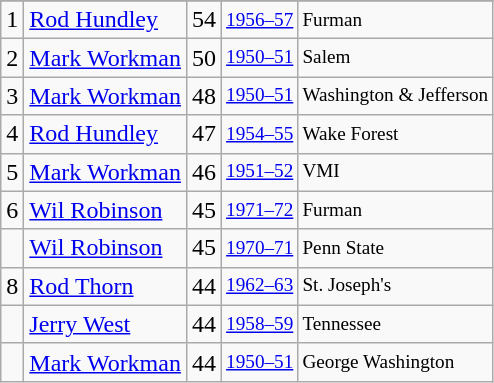<table class="wikitable">
<tr>
</tr>
<tr>
<td>1</td>
<td><a href='#'>Rod Hundley</a></td>
<td>54</td>
<td style="font-size:80%;"><a href='#'>1956–57</a></td>
<td style="font-size:80%;">Furman</td>
</tr>
<tr>
<td>2</td>
<td><a href='#'>Mark Workman</a></td>
<td>50</td>
<td style="font-size:80%;"><a href='#'>1950–51</a></td>
<td style="font-size:80%;">Salem</td>
</tr>
<tr>
<td>3</td>
<td><a href='#'>Mark Workman</a></td>
<td>48</td>
<td style="font-size:80%;"><a href='#'>1950–51</a></td>
<td style="font-size:80%;">Washington & Jefferson</td>
</tr>
<tr>
<td>4</td>
<td><a href='#'>Rod Hundley</a></td>
<td>47</td>
<td style="font-size:80%;"><a href='#'>1954–55</a></td>
<td style="font-size:80%;">Wake Forest</td>
</tr>
<tr>
<td>5</td>
<td><a href='#'>Mark Workman</a></td>
<td>46</td>
<td style="font-size:80%;"><a href='#'>1951–52</a></td>
<td style="font-size:80%;">VMI</td>
</tr>
<tr>
<td>6</td>
<td><a href='#'>Wil Robinson</a></td>
<td>45</td>
<td style="font-size:80%;"><a href='#'>1971–72</a></td>
<td style="font-size:80%;">Furman</td>
</tr>
<tr>
<td></td>
<td><a href='#'>Wil Robinson</a></td>
<td>45</td>
<td style="font-size:80%;"><a href='#'>1970–71</a></td>
<td style="font-size:80%;">Penn State</td>
</tr>
<tr>
<td>8</td>
<td><a href='#'>Rod Thorn</a></td>
<td>44</td>
<td style="font-size:80%;"><a href='#'>1962–63</a></td>
<td style="font-size:80%;">St. Joseph's</td>
</tr>
<tr>
<td></td>
<td><a href='#'>Jerry West</a></td>
<td>44</td>
<td style="font-size:80%;"><a href='#'>1958–59</a></td>
<td style="font-size:80%;">Tennessee</td>
</tr>
<tr>
<td></td>
<td><a href='#'>Mark Workman</a></td>
<td>44</td>
<td style="font-size:80%;"><a href='#'>1950–51</a></td>
<td style="font-size:80%;">George Washington</td>
</tr>
</table>
